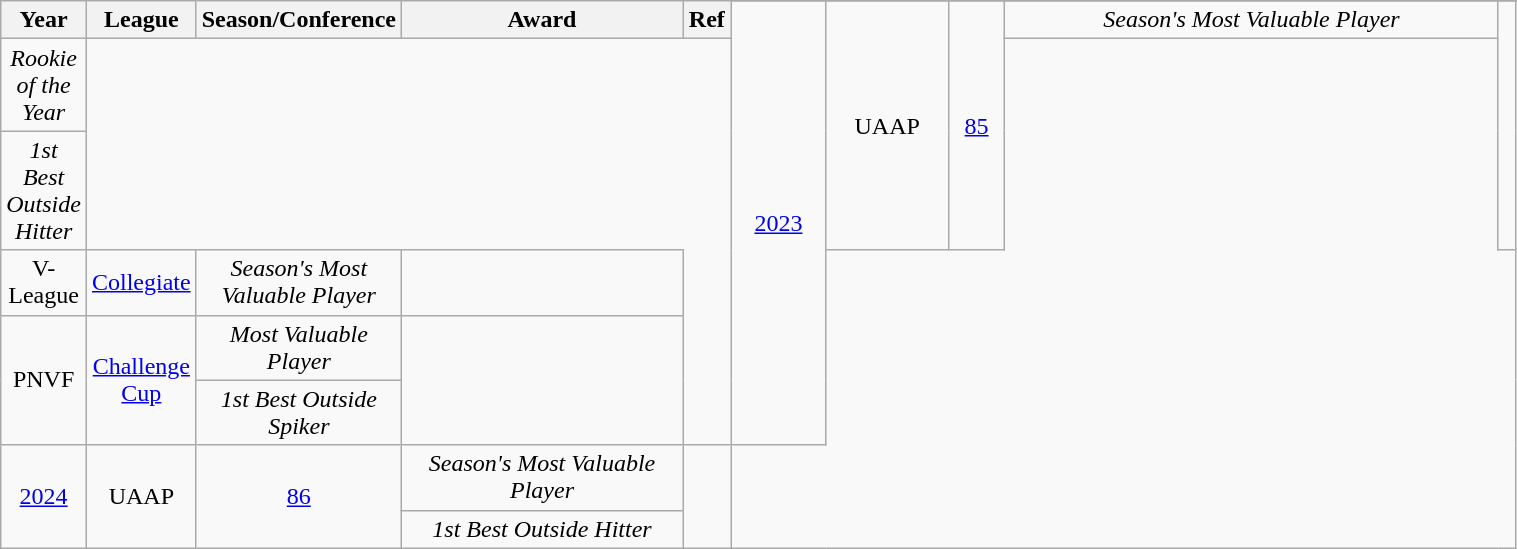<table class="wikitable sortable" style="text-align:center" width="80%">
<tr>
<th style="width:5px;" rowspan="2">Year</th>
<th style="width:25px;" rowspan="2">League</th>
<th style="width:100px;" rowspan="2">Season/Conference</th>
<th style="width:180px;" rowspan="2">Award</th>
<th style="width:25px;" rowspan="2">Ref</th>
</tr>
<tr align=center>
<td rowspan=6><a href='#'>2023</a></td>
<td rowspan=3>UAAP</td>
<td rowspan=3><a href='#'>85</a></td>
<td><em>Season's Most Valuable Player</em></td>
<td rowspan=3></td>
</tr>
<tr align=center>
<td><em>Rookie of the Year</em></td>
</tr>
<tr align=center>
<td><em>1st Best Outside Hitter</em></td>
</tr>
<tr align=center>
<td>V-League</td>
<td><a href='#'>Collegiate</a></td>
<td><em>Season's Most Valuable Player</em></td>
<td></td>
</tr>
<tr align=center>
<td rowspan=2>PNVF</td>
<td rowspan=2><a href='#'>Challenge Cup</a></td>
<td><em>Most Valuable Player</em></td>
<td rowspan=2></td>
</tr>
<tr align=center>
<td><em>1st Best Outside Spiker</em></td>
</tr>
<tr align=center>
<td rowspan=2><a href='#'>2024</a></td>
<td rowspan=2>UAAP</td>
<td rowspan=2><a href='#'>86</a></td>
<td><em>Season's Most Valuable Player</em></td>
<td rowspan=2></td>
</tr>
<tr align=center>
<td><em>1st Best Outside Hitter</em></td>
</tr>
</table>
